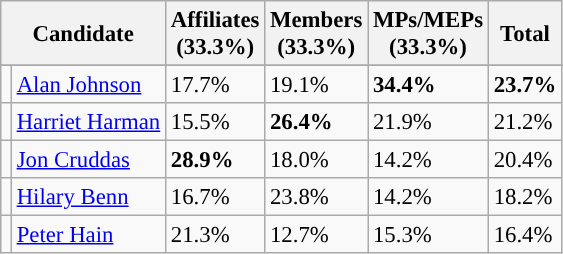<table class="wikitable" style="font-size:95%">
<tr>
<th scope="col"; colspan=2>Candidate</th>
<th scope="col">Affiliates <br> (33.3%)</th>
<th scope="col">Members <br> (33.3%)</th>
<th scope="col">MPs/MEPs <br> (33.3%)</th>
<th scope="col">Total</th>
</tr>
<tr>
</tr>
<tr>
<td style="background-color: "></td>
<td scope=“row”><a href='#'>Alan Johnson</a></td>
<td>17.7%</td>
<td>19.1%</td>
<td><strong>34.4%</strong></td>
<td><strong>23.7%</strong></td>
</tr>
<tr>
<td style="background-color: "></td>
<td scope=“row”><a href='#'>Harriet Harman</a></td>
<td>15.5%</td>
<td><strong>26.4%</strong></td>
<td>21.9%</td>
<td>21.2%</td>
</tr>
<tr>
<td style="background-color: "></td>
<td scope=“row”><a href='#'>Jon Cruddas</a></td>
<td><strong>28.9%</strong></td>
<td>18.0%</td>
<td>14.2%</td>
<td>20.4%</td>
</tr>
<tr>
<td style="background-color: "></td>
<td scope=“row”><a href='#'>Hilary Benn</a></td>
<td>16.7%</td>
<td>23.8%</td>
<td>14.2%</td>
<td>18.2%</td>
</tr>
<tr>
<td style="background-color: "></td>
<td scope=“row”><a href='#'>Peter Hain</a> </td>
<td>21.3%</td>
<td>12.7%</td>
<td>15.3%</td>
<td>16.4%</td>
</tr>
</table>
